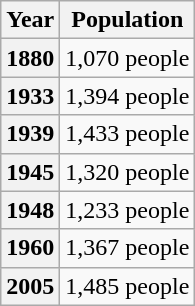<table class="wikitable">
<tr>
<th>Year</th>
<th>Population</th>
</tr>
<tr>
<th>1880</th>
<td>1,070 people</td>
</tr>
<tr>
<th>1933</th>
<td>1,394 people</td>
</tr>
<tr>
<th>1939</th>
<td>1,433 people</td>
</tr>
<tr>
<th>1945</th>
<td>1,320 people</td>
</tr>
<tr>
<th>1948</th>
<td>1,233 people</td>
</tr>
<tr>
<th>1960</th>
<td>1,367 people</td>
</tr>
<tr>
<th>2005</th>
<td>1,485 people</td>
</tr>
</table>
